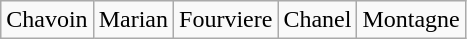<table class=wikitable>
<tr>
<td> Chavoin</td>
<td> Marian</td>
<td> Fourviere</td>
<td> Chanel</td>
<td> Montagne</td>
</tr>
</table>
